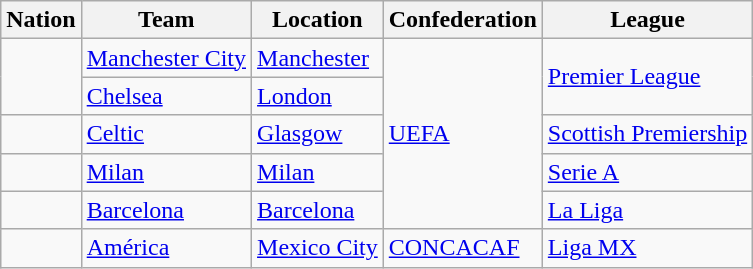<table class="wikitable sortable">
<tr>
<th>Nation</th>
<th>Team</th>
<th>Location</th>
<th>Confederation</th>
<th>League</th>
</tr>
<tr>
<td rowspan="2"></td>
<td><a href='#'>Manchester City</a></td>
<td><a href='#'>Manchester</a></td>
<td rowspan="5"><a href='#'>UEFA</a></td>
<td rowspan="2"><a href='#'>Premier League</a></td>
</tr>
<tr>
<td><a href='#'>Chelsea</a></td>
<td><a href='#'>London</a></td>
</tr>
<tr>
<td></td>
<td><a href='#'>Celtic</a></td>
<td><a href='#'>Glasgow</a></td>
<td><a href='#'>Scottish Premiership</a></td>
</tr>
<tr>
<td></td>
<td><a href='#'>Milan</a></td>
<td><a href='#'>Milan</a></td>
<td><a href='#'>Serie A</a></td>
</tr>
<tr>
<td></td>
<td><a href='#'>Barcelona</a></td>
<td><a href='#'>Barcelona</a></td>
<td><a href='#'>La Liga</a></td>
</tr>
<tr>
<td></td>
<td><a href='#'>América</a></td>
<td><a href='#'>Mexico City</a></td>
<td><a href='#'>CONCACAF</a></td>
<td><a href='#'>Liga MX</a></td>
</tr>
</table>
